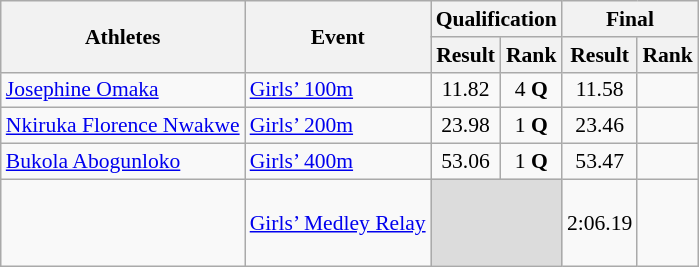<table class="wikitable" border="1" style="font-size:90%">
<tr>
<th rowspan=2>Athletes</th>
<th rowspan=2>Event</th>
<th colspan=2>Qualification</th>
<th colspan=2>Final</th>
</tr>
<tr>
<th>Result</th>
<th>Rank</th>
<th>Result</th>
<th>Rank</th>
</tr>
<tr>
<td><a href='#'>Josephine Omaka</a></td>
<td><a href='#'>Girls’ 100m</a></td>
<td align=center>11.82</td>
<td align=center>4 <strong>Q</strong></td>
<td align=center>11.58</td>
<td align=center></td>
</tr>
<tr>
<td><a href='#'>Nkiruka Florence Nwakwe</a></td>
<td><a href='#'>Girls’ 200m</a></td>
<td align=center>23.98</td>
<td align=center>1 <strong>Q</strong></td>
<td align=center>23.46</td>
<td align=center></td>
</tr>
<tr>
<td><a href='#'>Bukola Abogunloko</a></td>
<td><a href='#'>Girls’ 400m</a></td>
<td align=center>53.06</td>
<td align=center>1 <strong>Q</strong></td>
<td align=center>53.47</td>
<td align=center></td>
</tr>
<tr>
<td><br><br><br></td>
<td><a href='#'>Girls’ Medley Relay</a></td>
<td colspan=2 bgcolor=#DCDCDC></td>
<td align=center>2:06.19</td>
<td align=center></td>
</tr>
</table>
